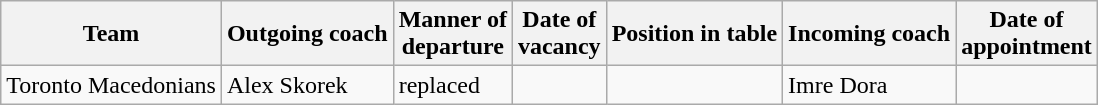<table class="wikitable sortable">
<tr>
<th>Team</th>
<th>Outgoing coach</th>
<th>Manner of <br> departure</th>
<th>Date of <br> vacancy</th>
<th>Position in table</th>
<th>Incoming coach</th>
<th>Date of <br> appointment</th>
</tr>
<tr>
<td>Toronto Macedonians</td>
<td>Alex Skorek</td>
<td>replaced</td>
<td></td>
<td></td>
<td>Imre Dora</td>
<td></td>
</tr>
</table>
